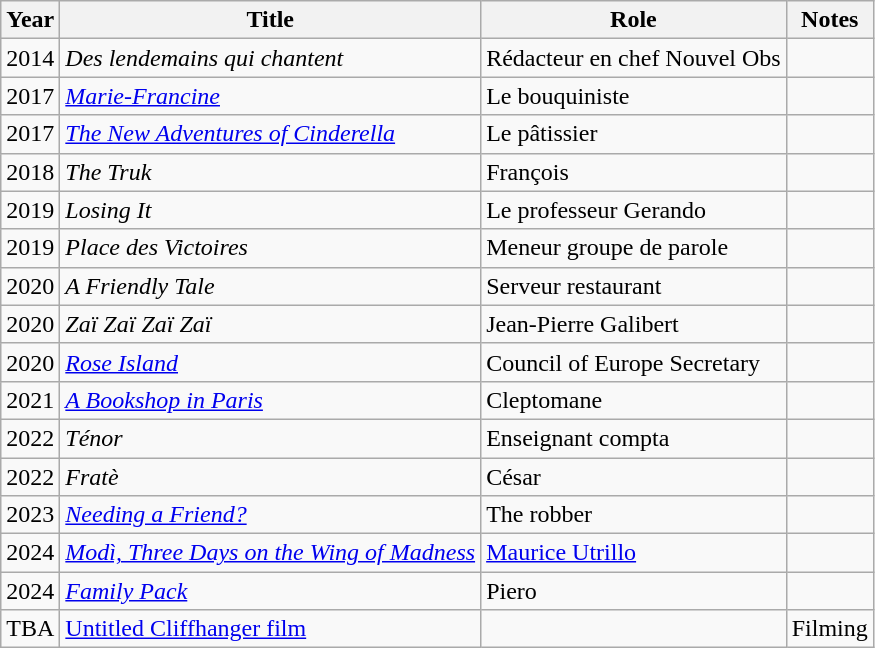<table class="wikitable sortable">
<tr>
<th>Year</th>
<th>Title</th>
<th>Role</th>
<th>Notes</th>
</tr>
<tr>
<td>2014</td>
<td><em>Des lendemains qui chantent</em></td>
<td>Rédacteur en chef Nouvel Obs</td>
<td></td>
</tr>
<tr>
<td>2017</td>
<td><em><a href='#'>Marie-Francine</a></em></td>
<td>Le bouquiniste</td>
<td></td>
</tr>
<tr>
<td>2017</td>
<td><em><a href='#'>The New Adventures of Cinderella</a></em></td>
<td>Le pâtissier</td>
<td></td>
</tr>
<tr>
<td>2018</td>
<td><em>The Truk</em></td>
<td>François</td>
<td></td>
</tr>
<tr>
<td>2019</td>
<td><em>Losing It</em></td>
<td>Le professeur Gerando</td>
<td></td>
</tr>
<tr>
<td>2019</td>
<td><em>Place des Victoires</em></td>
<td>Meneur groupe de parole</td>
<td></td>
</tr>
<tr>
<td>2020</td>
<td><em>A Friendly Tale</em></td>
<td>Serveur restaurant</td>
<td></td>
</tr>
<tr>
<td>2020</td>
<td><em>Zaï Zaï Zaï Zaï</em></td>
<td>Jean-Pierre Galibert</td>
<td></td>
</tr>
<tr>
<td>2020</td>
<td><a href='#'><em>Rose Island</em></a></td>
<td>Council of Europe Secretary</td>
<td></td>
</tr>
<tr>
<td>2021</td>
<td><em><a href='#'>A Bookshop in Paris</a></em></td>
<td>Cleptomane</td>
<td></td>
</tr>
<tr>
<td>2022</td>
<td><em>Ténor</em></td>
<td>Enseignant compta</td>
<td></td>
</tr>
<tr>
<td>2022</td>
<td><em>Fratè</em></td>
<td>César</td>
<td></td>
</tr>
<tr>
<td>2023</td>
<td><em><a href='#'>Needing a Friend?</a></em></td>
<td>The robber</td>
<td></td>
</tr>
<tr>
<td>2024</td>
<td><em><a href='#'>Modì, Three Days on the Wing of Madness</a></em></td>
<td><a href='#'>Maurice Utrillo</a></td>
<td></td>
</tr>
<tr>
<td>2024</td>
<td><em><a href='#'>Family Pack</a></em></td>
<td>Piero</td>
<td></td>
</tr>
<tr>
<td>TBA</td>
<td><a href='#'>Untitled Cliffhanger film</a></td>
<td></td>
<td>Filming</td>
</tr>
</table>
